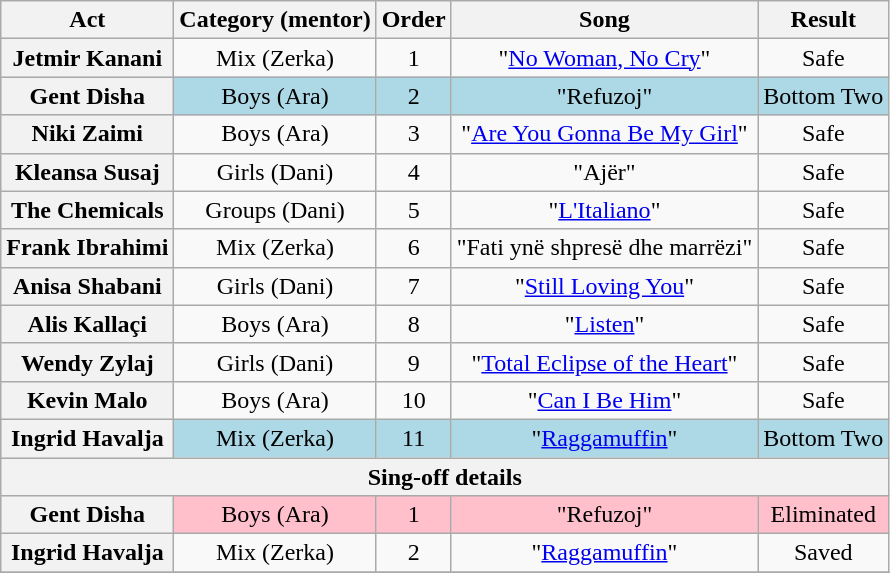<table class="wikitable plainrowheaders" style="text-align:center;">
<tr>
<th scope="col">Act</th>
<th scope="col">Category (mentor)</th>
<th scope="col">Order</th>
<th scope="col">Song</th>
<th scope="col">Result</th>
</tr>
<tr>
<th scope="row">Jetmir Kanani</th>
<td>Mix (Zerka)</td>
<td>1</td>
<td>"<a href='#'>No Woman, No Cry</a>"</td>
<td>Safe</td>
</tr>
<tr style="background:lightblue;">
<th scope="row">Gent Disha</th>
<td>Boys (Ara)</td>
<td>2</td>
<td>"Refuzoj"</td>
<td>Bottom Two</td>
</tr>
<tr>
<th scope="row">Niki Zaimi</th>
<td>Boys (Ara)</td>
<td>3</td>
<td>"<a href='#'>Are You Gonna Be My Girl</a>"</td>
<td>Safe</td>
</tr>
<tr>
<th scope="row">Kleansa Susaj</th>
<td>Girls (Dani)</td>
<td>4</td>
<td>"Ajër"</td>
<td>Safe</td>
</tr>
<tr>
<th scope="row">The Chemicals</th>
<td>Groups (Dani)</td>
<td>5</td>
<td>"<a href='#'>L'Italiano</a>"</td>
<td>Safe</td>
</tr>
<tr>
<th scope="row">Frank Ibrahimi</th>
<td>Mix (Zerka)</td>
<td>6</td>
<td>"Fati ynë shpresë dhe marrëzi"</td>
<td>Safe</td>
</tr>
<tr>
<th scope="row">Anisa Shabani</th>
<td>Girls (Dani)</td>
<td>7</td>
<td>"<a href='#'>Still Loving You</a>"</td>
<td>Safe</td>
</tr>
<tr>
<th scope="row">Alis Kallaçi</th>
<td>Boys (Ara)</td>
<td>8</td>
<td>"<a href='#'>Listen</a>"</td>
<td>Safe</td>
</tr>
<tr>
<th scope="row">Wendy Zylaj</th>
<td>Girls (Dani)</td>
<td>9</td>
<td>"<a href='#'>Total Eclipse of the Heart</a>"</td>
<td>Safe</td>
</tr>
<tr>
<th scope="row">Kevin Malo</th>
<td>Boys (Ara)</td>
<td>10</td>
<td>"<a href='#'>Can I Be Him</a>"</td>
<td>Safe</td>
</tr>
<tr style="background:lightblue;">
<th scope="row">Ingrid Havalja</th>
<td>Mix (Zerka)</td>
<td>11</td>
<td>"<a href='#'>Raggamuffin</a>"</td>
<td>Bottom Two</td>
</tr>
<tr>
<th colspan="5">Sing-off details</th>
</tr>
<tr style="background:pink;">
<th scope="row">Gent Disha</th>
<td>Boys (Ara)</td>
<td>1</td>
<td>"Refuzoj"</td>
<td>Eliminated</td>
</tr>
<tr>
<th scope="row">Ingrid Havalja</th>
<td>Mix (Zerka)</td>
<td>2</td>
<td>"<a href='#'>Raggamuffin</a>"</td>
<td>Saved</td>
</tr>
<tr>
</tr>
</table>
